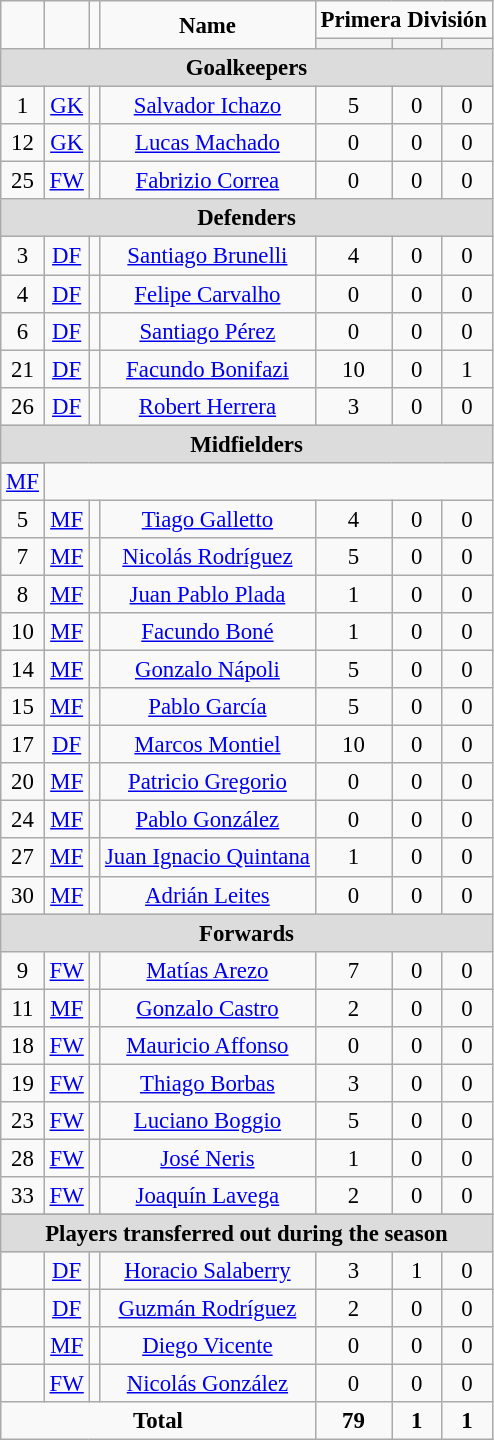<table class="wikitable" style="font-size: 95%; text-align: center;">
<tr>
<td rowspan="2"  style="width:3%; text-align:center;"><strong></strong></td>
<td rowspan="2"  style="width:3%; text-align:center;"><strong></strong></td>
<td rowspan="2"  style="width:3%; text-align:center;"><strong></strong></td>
<td rowspan="2"  style="width:20%; text-align:center;"><strong>Name</strong></td>
<td colspan="3" style="text-align:center;"><strong>Primera División</strong></td>
</tr>
<tr>
<th  style="width:25px; background:#fe9;"></th>
<th  style="width:28px; background:#ff8888;"></th>
<th  style="width:25px; background:#ff8888;"></th>
</tr>
<tr>
<th colspan="19" style="background:#dcdcdc; text-align:center">Goalkeepers</th>
</tr>
<tr>
<td>1</td>
<td><a href='#'>GK</a></td>
<td></td>
<td><a href='#'>Salvador Ichazo</a></td>
<td>5</td>
<td>0</td>
<td>0</td>
</tr>
<tr>
<td>12</td>
<td><a href='#'>GK</a></td>
<td></td>
<td><a href='#'>Lucas Machado</a></td>
<td>0</td>
<td>0</td>
<td>0</td>
</tr>
<tr>
<td>25</td>
<td><a href='#'>FW</a></td>
<td></td>
<td><a href='#'>Fabrizio Correa</a></td>
<td>0</td>
<td>0</td>
<td>0</td>
</tr>
<tr>
<th colspan="19" style="background:#dcdcdc; text-align:center">Defenders</th>
</tr>
<tr>
<td>3</td>
<td><a href='#'>DF</a></td>
<td></td>
<td><a href='#'>Santiago Brunelli</a></td>
<td>4</td>
<td>0</td>
<td>0</td>
</tr>
<tr>
<td>4</td>
<td><a href='#'>DF</a></td>
<td></td>
<td><a href='#'>Felipe Carvalho</a></td>
<td>0</td>
<td>0</td>
<td>0</td>
</tr>
<tr>
<td>6</td>
<td><a href='#'>DF</a></td>
<td></td>
<td><a href='#'>Santiago Pérez</a></td>
<td>0</td>
<td>0</td>
<td>0</td>
</tr>
<tr>
<td>21</td>
<td><a href='#'>DF</a></td>
<td></td>
<td><a href='#'>Facundo Bonifazi</a></td>
<td>10</td>
<td>0</td>
<td>1</td>
</tr>
<tr>
<td>26</td>
<td><a href='#'>DF</a></td>
<td></td>
<td><a href='#'>Robert Herrera</a></td>
<td>3</td>
<td>0</td>
<td>0</td>
</tr>
<tr>
<th colspan="19" style="background:#dcdcdc; text-align:center">Midfielders</th>
</tr>
<tr>
</tr>
<tr>
<td><a href='#'>MF</a></td>
</tr>
<tr>
<td>5</td>
<td><a href='#'>MF</a></td>
<td></td>
<td><a href='#'>Tiago Galletto</a></td>
<td>4</td>
<td>0</td>
<td>0</td>
</tr>
<tr>
<td>7</td>
<td><a href='#'>MF</a></td>
<td></td>
<td><a href='#'>Nicolás Rodríguez</a></td>
<td>5</td>
<td>0</td>
<td>0</td>
</tr>
<tr>
<td>8</td>
<td><a href='#'>MF</a></td>
<td></td>
<td><a href='#'>Juan Pablo Plada</a></td>
<td>1</td>
<td>0</td>
<td>0</td>
</tr>
<tr>
<td>10</td>
<td><a href='#'>MF</a></td>
<td></td>
<td><a href='#'>Facundo Boné</a></td>
<td>1</td>
<td>0</td>
<td>0</td>
</tr>
<tr>
<td>14</td>
<td><a href='#'>MF</a></td>
<td></td>
<td><a href='#'>Gonzalo Nápoli</a></td>
<td>5</td>
<td>0</td>
<td>0</td>
</tr>
<tr>
<td>15</td>
<td><a href='#'>MF</a></td>
<td></td>
<td><a href='#'>Pablo García</a></td>
<td>5</td>
<td>0</td>
<td>0</td>
</tr>
<tr>
<td>17</td>
<td><a href='#'>DF</a></td>
<td></td>
<td><a href='#'>Marcos Montiel</a></td>
<td>10</td>
<td>0</td>
<td>0</td>
</tr>
<tr>
<td>20</td>
<td><a href='#'>MF</a></td>
<td></td>
<td><a href='#'>Patricio Gregorio</a></td>
<td>0</td>
<td>0</td>
<td>0</td>
</tr>
<tr>
<td>24</td>
<td><a href='#'>MF</a></td>
<td></td>
<td><a href='#'>Pablo González</a></td>
<td>0</td>
<td>0</td>
<td>0</td>
</tr>
<tr>
<td>27</td>
<td><a href='#'>MF</a></td>
<td></td>
<td><a href='#'>Juan Ignacio Quintana</a></td>
<td>1</td>
<td>0</td>
<td>0</td>
</tr>
<tr>
<td>30</td>
<td><a href='#'>MF</a></td>
<td></td>
<td><a href='#'>Adrián Leites</a></td>
<td>0</td>
<td>0</td>
<td>0</td>
</tr>
<tr>
<th colspan="19" style="background:#dcdcdc; text-align:center">Forwards</th>
</tr>
<tr>
<td>9</td>
<td><a href='#'>FW</a></td>
<td></td>
<td><a href='#'>Matías Arezo</a></td>
<td>7</td>
<td>0</td>
<td>0</td>
</tr>
<tr>
<td>11</td>
<td><a href='#'>MF</a></td>
<td></td>
<td><a href='#'>Gonzalo Castro</a></td>
<td>2</td>
<td>0</td>
<td>0</td>
</tr>
<tr>
<td>18</td>
<td><a href='#'>FW</a></td>
<td></td>
<td><a href='#'>Mauricio Affonso</a></td>
<td>0</td>
<td>0</td>
<td>0</td>
</tr>
<tr>
<td>19</td>
<td><a href='#'>FW</a></td>
<td></td>
<td><a href='#'>Thiago Borbas</a></td>
<td>3</td>
<td>0</td>
<td>0</td>
</tr>
<tr>
<td>23</td>
<td><a href='#'>FW</a></td>
<td></td>
<td><a href='#'>Luciano Boggio</a></td>
<td>5</td>
<td>0</td>
<td>0</td>
</tr>
<tr>
<td>28</td>
<td><a href='#'>FW</a></td>
<td></td>
<td><a href='#'>José Neris</a></td>
<td>1</td>
<td>0</td>
<td>0</td>
</tr>
<tr>
<td>33</td>
<td><a href='#'>FW</a></td>
<td></td>
<td><a href='#'>Joaquín Lavega</a></td>
<td>2</td>
<td>0</td>
<td>0</td>
</tr>
<tr>
</tr>
<tr>
<th colspan="19" style="background:#dcdcdc; text-align:center">Players transferred out during the season</th>
</tr>
<tr>
<td></td>
<td><a href='#'>DF</a></td>
<td></td>
<td><a href='#'>Horacio Salaberry</a></td>
<td>3</td>
<td>1</td>
<td>0</td>
</tr>
<tr>
<td></td>
<td><a href='#'>DF</a></td>
<td></td>
<td><a href='#'>Guzmán Rodríguez</a></td>
<td>2</td>
<td>0</td>
<td>0</td>
</tr>
<tr>
<td></td>
<td><a href='#'>MF</a></td>
<td></td>
<td><a href='#'>Diego Vicente</a></td>
<td>0</td>
<td>0</td>
<td>0</td>
</tr>
<tr>
<td></td>
<td><a href='#'>FW</a></td>
<td></td>
<td><a href='#'>Nicolás González</a></td>
<td>0</td>
<td>0</td>
<td>0</td>
</tr>
<tr>
<td colspan=4><strong>Total</strong></td>
<td><strong>79</strong></td>
<td><strong>1</strong></td>
<td><strong>1</strong></td>
</tr>
</table>
